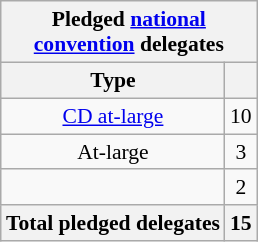<table class="wikitable sortable" style="font-size:90%;text-align:center;float:right;padding:5px;">
<tr>
<th colspan="2">Pledged <a href='#'>national<br>convention</a> delegates</th>
</tr>
<tr>
<th>Type</th>
<th></th>
</tr>
<tr>
<td><a href='#'>CD at-large</a></td>
<td>10</td>
</tr>
<tr>
<td>At-large</td>
<td>3</td>
</tr>
<tr>
<td></td>
<td>2</td>
</tr>
<tr>
<th>Total pledged delegates</th>
<th>15</th>
</tr>
</table>
